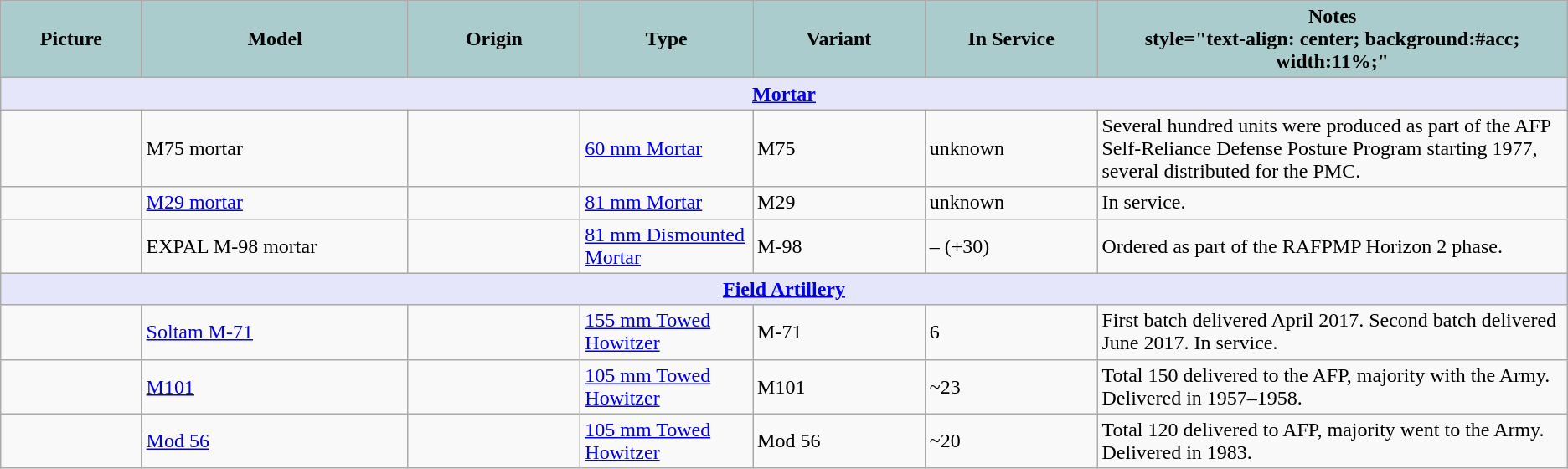<table class="wikitable">
<tr>
<th style="text-align: center; background:#acc; width:9%;">Picture</th>
<th style="text-align: center; background:#acc; width:17%;">Model</th>
<th style="text-align: center; background:#acc; width:11%;">Origin</th>
<th style="text-align: center; background:#acc; width:11%;">Type</th>
<th style="text-align: center; background:#acc; width:11%;">Variant</th>
<th style="text-align: center; background:#acc; width:11%;">In Service</th>
<th style="text-align: center; background:#acc; width:30%;">Notes<br>style="text-align: center; background:#acc; width:11%;"</th>
</tr>
<tr>
<td style="text-align: center; background: Lavender;" colspan="7"><strong><a href='#'>Mortar</a></strong></td>
</tr>
<tr>
<td></td>
<td>M75 mortar</td>
<td></td>
<td><a href='#'>60 mm Mortar</a></td>
<td>M75</td>
<td>unknown</td>
<td>Several hundred units were produced as part of the AFP Self-Reliance Defense Posture Program starting 1977, several distributed for the PMC.</td>
</tr>
<tr>
<td></td>
<td><a href='#'>M29 mortar</a></td>
<td></td>
<td><a href='#'>81 mm Mortar</a></td>
<td>M29</td>
<td>unknown</td>
<td>In service.</td>
</tr>
<tr>
<td></td>
<td>EXPAL M-98 mortar</td>
<td></td>
<td><a href='#'>81 mm Dismounted Mortar</a></td>
<td>M-98</td>
<td>– (+30)</td>
<td>Ordered as part of the RAFPMP Horizon 2 phase.</td>
</tr>
<tr>
<td style="text-align: center; background: Lavender;" colspan="7"><strong><a href='#'>Field Artillery</a></strong></td>
</tr>
<tr>
<td></td>
<td><a href='#'>Soltam M-71</a></td>
<td></td>
<td><a href='#'>155 mm Towed Howitzer</a></td>
<td>M-71</td>
<td>6</td>
<td>First batch delivered April 2017. Second batch delivered June 2017. In service.</td>
</tr>
<tr>
<td></td>
<td><a href='#'>M101</a></td>
<td></td>
<td><a href='#'>105 mm Towed Howitzer</a></td>
<td>M101</td>
<td>~23</td>
<td>Total 150 delivered to the AFP, majority with the Army. Delivered in 1957–1958.</td>
</tr>
<tr>
<td></td>
<td><a href='#'>Mod 56</a></td>
<td></td>
<td><a href='#'>105 mm Towed Howitzer</a></td>
<td>Mod 56</td>
<td>~20</td>
<td>Total 120 delivered to AFP, majority went to the Army. Delivered in 1983.</td>
</tr>
</table>
